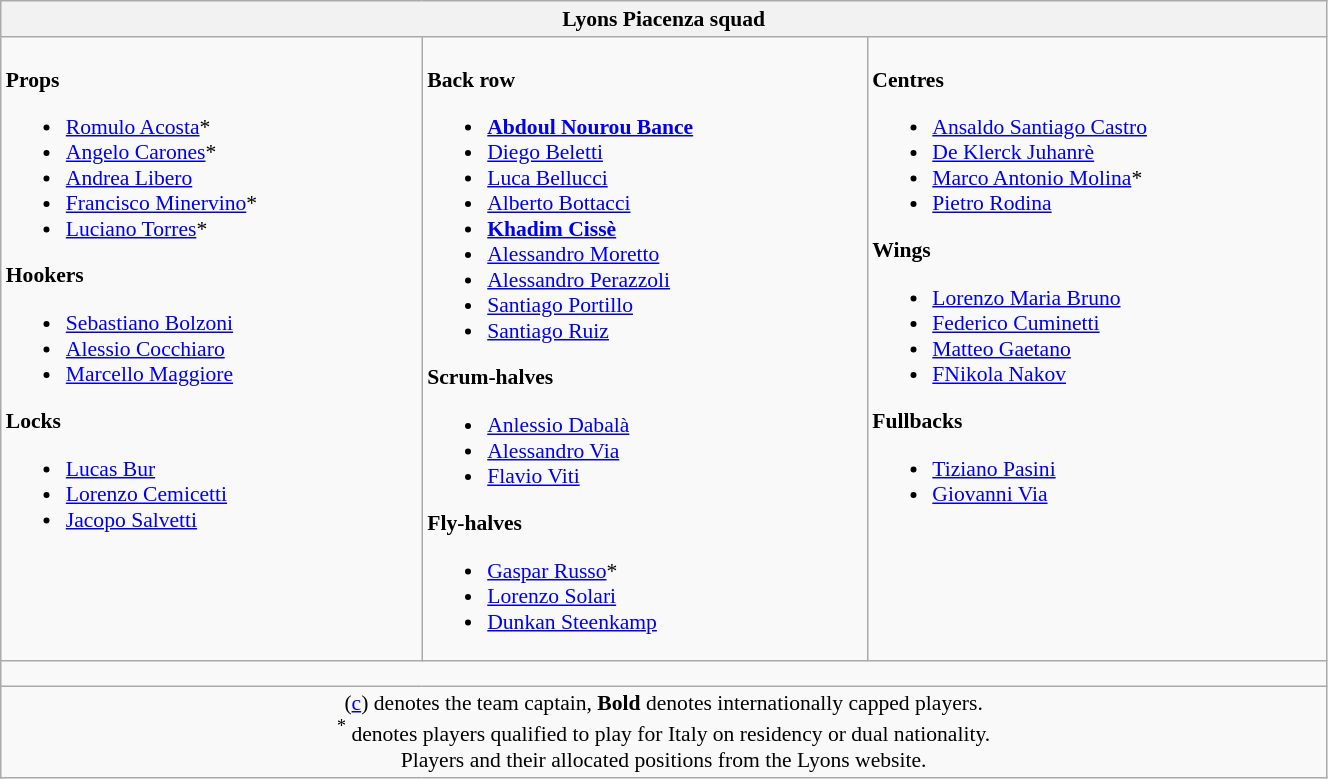<table class="wikitable" style="text-align:left; font-size:90%; width:70%">
<tr>
<th colspan="100%">Lyons Piacenza squad </th>
</tr>
<tr valign="top">
<td><br><strong>Props</strong><ul><li> <a href='#'>Romulo Acosta</a>*</li><li> <a href='#'>Angelo Carones</a>*</li><li> <a href='#'>Andrea Libero</a></li><li> <a href='#'>Francisco Minervino</a>*</li><li> <a href='#'>Luciano Torres</a>*</li></ul><strong>Hookers</strong><ul><li> <a href='#'>Sebastiano Bolzoni</a></li><li> <a href='#'>Alessio Cocchiaro</a></li><li> <a href='#'>Marcello Maggiore</a></li></ul><strong>Locks</strong><ul><li> <a href='#'>Lucas Bur</a></li><li> <a href='#'>Lorenzo Cemicetti</a></li><li> <a href='#'>Jacopo Salvetti</a></li></ul></td>
<td><br><strong>Back row</strong><ul><li> <strong><a href='#'>Abdoul Nourou Bance</a></strong></li><li> <a href='#'>Diego Beletti</a></li><li> <a href='#'>Luca Bellucci</a></li><li> <a href='#'>Alberto Bottacci</a></li><li> <strong><a href='#'>Khadim Cissè</a></strong></li><li> <a href='#'>Alessandro Moretto</a></li><li> <a href='#'>Alessandro Perazzoli</a></li><li> <a href='#'>Santiago Portillo</a></li><li> <a href='#'>Santiago Ruiz</a></li></ul><strong>Scrum-halves</strong><ul><li> <a href='#'>Anlessio Dabalà</a></li><li> <a href='#'>Alessandro Via</a></li><li> <a href='#'>Flavio Viti</a></li></ul><strong>Fly-halves</strong><ul><li> <a href='#'>Gaspar Russo</a>*</li><li> <a href='#'>Lorenzo Solari</a></li><li> <a href='#'>Dunkan Steenkamp</a></li></ul></td>
<td><br><strong>Centres</strong><ul><li> <a href='#'>Ansaldo Santiago Castro</a></li><li> <a href='#'>De Klerck Juhanrè</a></li><li> <a href='#'>Marco Antonio Molina</a>*</li><li> <a href='#'>Pietro Rodina</a></li></ul><strong>Wings</strong><ul><li> <a href='#'>Lorenzo Maria Bruno</a></li><li> <a href='#'>Federico Cuminetti</a></li><li> <a href='#'>Matteo Gaetano</a></li><li> <a href='#'>FNikola Nakov</a></li></ul><strong>Fullbacks</strong><ul><li> <a href='#'>Tiziano Pasini</a></li><li> <a href='#'>Giovanni Via</a></li></ul></td>
</tr>
<tr>
<td colspan="100%" style="height: 10px;"></td>
</tr>
<tr>
<td colspan="100%" style="text-align:center;">(<a href='#'>c</a>) denotes the team captain, <strong>Bold</strong> denotes internationally capped players. <br> <sup>*</sup> denotes players qualified to play for Italy on residency or dual nationality. <br> Players and their allocated positions from the Lyons website.</td>
</tr>
</table>
